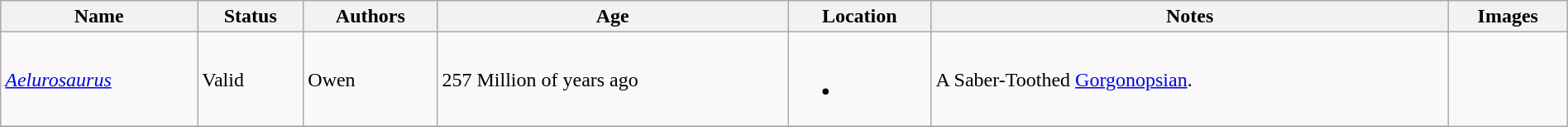<table class="wikitable sortable" align="center" width="100%">
<tr>
<th>Name</th>
<th>Status</th>
<th>Authors</th>
<th>Age</th>
<th>Location</th>
<th width="33%" class="unsortable">Notes</th>
<th class="unsortable">Images</th>
</tr>
<tr>
<td><em><a href='#'>Aelurosaurus</a></em></td>
<td>Valid</td>
<td>Owen</td>
<td>257 Million of years ago</td>
<td><br><ul><li></li></ul></td>
<td>A Saber-Toothed <a href='#'>Gorgonopsian</a>.<br></td>
<td rowspan="99"><br></td>
</tr>
<tr>
</tr>
</table>
